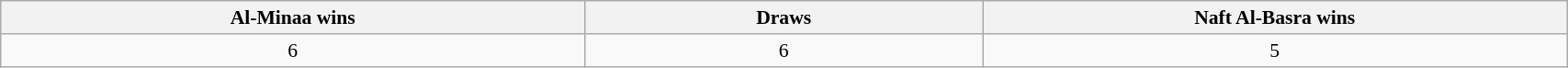<table class="wikitable" style="font-size:90%" width=90%;>
<tr>
<th width=150>Al-Minaa wins</th>
<th width=100>Draws</th>
<th width=150>Naft Al-Basra wins</th>
</tr>
<tr>
<td align="center">6</td>
<td align="center">6</td>
<td align="center">5</td>
</tr>
</table>
